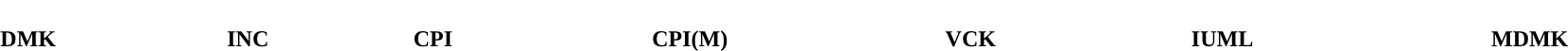<table style="width:100%; text-align:center;">
<tr style="color:white;">
<td style="background:"><strong>22</strong></td>
<td style="background:"><strong>9</strong></td>
<td style="background:"><strong>2</strong></td>
<td style="background:"><strong>2</strong></td>
<td style="background:"><strong>2</strong></td>
<td style="background:"><strong>1</strong></td>
<td style="background:"><strong>1</strong></td>
</tr>
<tr>
<td><span><strong>DMK</strong></span></td>
<td><span><strong>INC</strong></span></td>
<td><span><strong>CPI</strong></span></td>
<td><span><strong>CPI(M)</strong></span></td>
<td><span><strong>VCK</strong></span></td>
<td><span><strong>IUML</strong></span></td>
<td><span><strong>MDMK</strong></span></td>
</tr>
</table>
